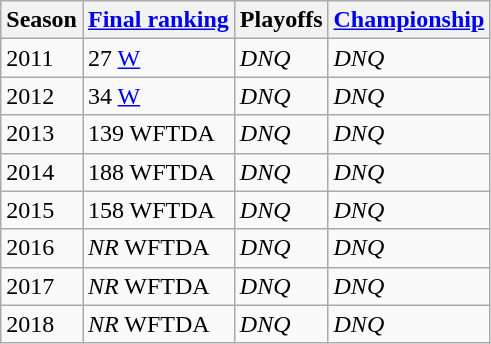<table class="wikitable sortable">
<tr>
<th>Season</th>
<th><a href='#'>Final ranking</a></th>
<th>Playoffs</th>
<th><a href='#'>Championship</a></th>
</tr>
<tr>
<td>2011</td>
<td>27 <a href='#'>W</a></td>
<td><em>DNQ</em></td>
<td><em>DNQ</em></td>
</tr>
<tr>
<td>2012</td>
<td>34 <a href='#'>W</a></td>
<td><em>DNQ</em></td>
<td><em>DNQ</em></td>
</tr>
<tr>
<td>2013</td>
<td>139 WFTDA</td>
<td><em>DNQ</em></td>
<td><em>DNQ</em></td>
</tr>
<tr>
<td>2014</td>
<td>188 WFTDA</td>
<td><em>DNQ</em></td>
<td><em>DNQ</em></td>
</tr>
<tr>
<td>2015</td>
<td>158 WFTDA</td>
<td><em>DNQ</em></td>
<td><em>DNQ</em></td>
</tr>
<tr>
<td>2016</td>
<td><em>NR</em> WFTDA</td>
<td><em>DNQ</em></td>
<td><em>DNQ</em></td>
</tr>
<tr>
<td>2017</td>
<td><em>NR</em> WFTDA</td>
<td><em>DNQ</em></td>
<td><em>DNQ</em></td>
</tr>
<tr>
<td>2018</td>
<td><em>NR</em> WFTDA</td>
<td><em>DNQ</em></td>
<td><em>DNQ</em></td>
</tr>
</table>
